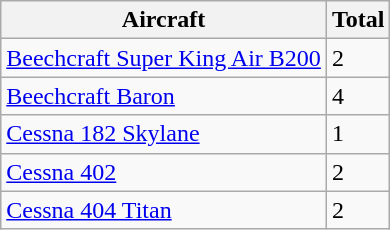<table class="wikitable sortable">
<tr>
<th>Aircraft</th>
<th>Total</th>
</tr>
<tr>
<td><a href='#'>Beechcraft Super King Air B200</a></td>
<td>2</td>
</tr>
<tr>
<td><a href='#'>Beechcraft Baron</a></td>
<td>4</td>
</tr>
<tr>
<td><a href='#'>Cessna 182 Skylane</a></td>
<td>1</td>
</tr>
<tr>
<td><a href='#'>Cessna 402</a></td>
<td>2</td>
</tr>
<tr>
<td><a href='#'>Cessna 404 Titan</a></td>
<td>2</td>
</tr>
</table>
